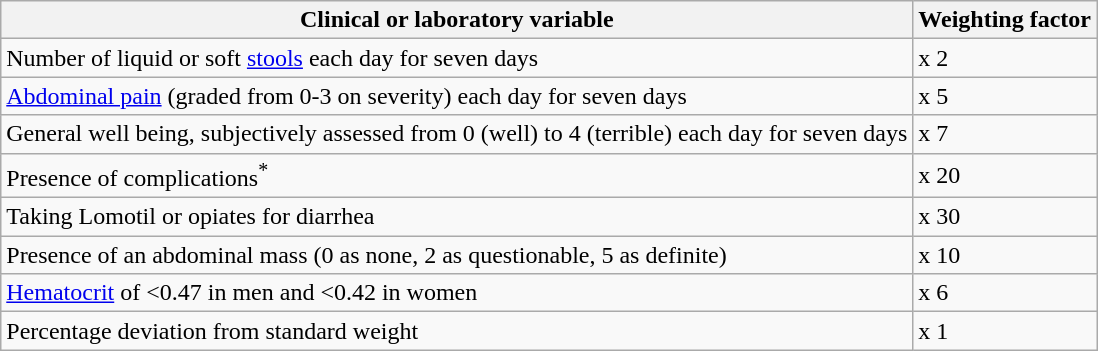<table class="wikitable">
<tr>
<th>Clinical or laboratory variable</th>
<th>Weighting factor</th>
</tr>
<tr>
<td>Number of liquid or soft <a href='#'>stools</a> each day for seven days</td>
<td>x 2</td>
</tr>
<tr>
<td><a href='#'>Abdominal pain</a> (graded from 0-3 on severity) each day for seven days</td>
<td>x 5</td>
</tr>
<tr>
<td>General well being, subjectively assessed from 0 (well) to 4 (terrible) each day for seven days</td>
<td>x 7</td>
</tr>
<tr>
<td>Presence of complications<sup>*</sup></td>
<td>x 20</td>
</tr>
<tr>
<td>Taking Lomotil or opiates for diarrhea</td>
<td>x 30</td>
</tr>
<tr>
<td>Presence of an abdominal mass (0 as none, 2 as questionable, 5 as definite)</td>
<td>x 10</td>
</tr>
<tr>
<td><a href='#'>Hematocrit</a> of <0.47 in men and <0.42 in women</td>
<td>x 6</td>
</tr>
<tr>
<td>Percentage deviation from standard weight</td>
<td>x 1</td>
</tr>
</table>
